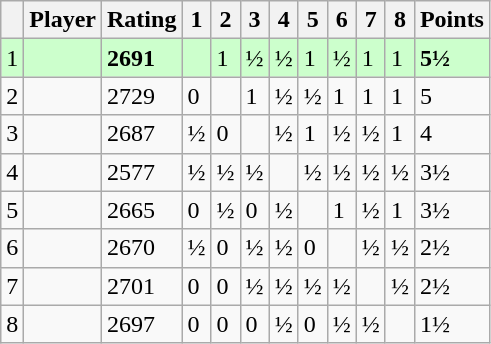<table class=wikitable>
<tr>
<th></th>
<th>Player</th>
<th>Rating</th>
<th>1</th>
<th>2</th>
<th>3</th>
<th>4</th>
<th>5</th>
<th>6</th>
<th>7</th>
<th>8</th>
<th>Points</th>
</tr>
<tr style="background:#ccffcc"|>
<td>1</td>
<td><strong></strong></td>
<td><strong>2691</strong></td>
<td></td>
<td>1</td>
<td>½</td>
<td>½</td>
<td>1</td>
<td>½</td>
<td>1</td>
<td>1</td>
<td><strong>5½</strong></td>
</tr>
<tr>
<td>2</td>
<td></td>
<td>2729</td>
<td>0</td>
<td></td>
<td>1</td>
<td>½</td>
<td>½</td>
<td>1</td>
<td>1</td>
<td>1</td>
<td>5</td>
</tr>
<tr>
<td>3</td>
<td></td>
<td>2687</td>
<td>½</td>
<td>0</td>
<td></td>
<td>½</td>
<td>1</td>
<td>½</td>
<td>½</td>
<td>1</td>
<td>4</td>
</tr>
<tr>
<td>4</td>
<td></td>
<td>2577</td>
<td>½</td>
<td>½</td>
<td>½</td>
<td></td>
<td>½</td>
<td>½</td>
<td>½</td>
<td>½</td>
<td>3½</td>
</tr>
<tr>
<td>5</td>
<td></td>
<td>2665</td>
<td>0</td>
<td>½</td>
<td>0</td>
<td>½</td>
<td></td>
<td>1</td>
<td>½</td>
<td>1</td>
<td>3½</td>
</tr>
<tr>
<td>6</td>
<td></td>
<td>2670</td>
<td>½</td>
<td>0</td>
<td>½</td>
<td>½</td>
<td>0</td>
<td></td>
<td>½</td>
<td>½</td>
<td>2½</td>
</tr>
<tr>
<td>7</td>
<td></td>
<td>2701</td>
<td>0</td>
<td>0</td>
<td>½</td>
<td>½</td>
<td>½</td>
<td>½</td>
<td></td>
<td>½</td>
<td>2½</td>
</tr>
<tr>
<td>8</td>
<td></td>
<td>2697</td>
<td>0</td>
<td>0</td>
<td>0</td>
<td>½</td>
<td>0</td>
<td>½</td>
<td>½</td>
<td></td>
<td>1½</td>
</tr>
</table>
